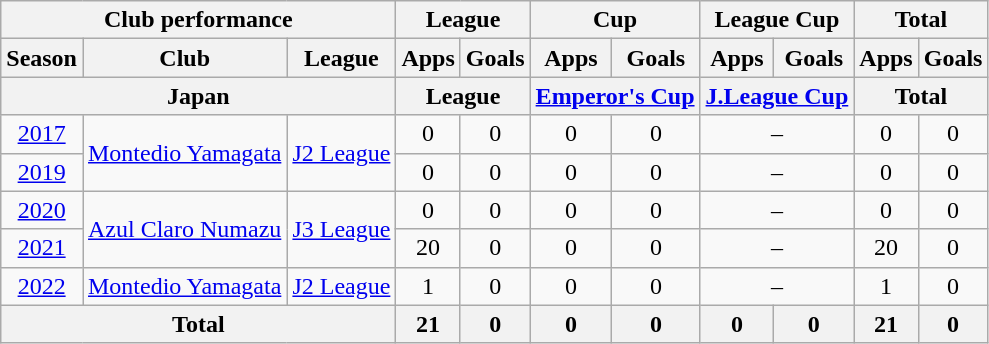<table class="wikitable" style="text-align:center;">
<tr>
<th colspan=3>Club performance</th>
<th colspan=2>League</th>
<th colspan=2>Cup</th>
<th colspan=2>League Cup</th>
<th colspan=2>Total</th>
</tr>
<tr>
<th>Season</th>
<th>Club</th>
<th>League</th>
<th>Apps</th>
<th>Goals</th>
<th>Apps</th>
<th>Goals</th>
<th>Apps</th>
<th>Goals</th>
<th>Apps</th>
<th>Goals</th>
</tr>
<tr>
<th colspan=3>Japan</th>
<th colspan=2>League</th>
<th colspan=2><a href='#'>Emperor's Cup</a></th>
<th colspan=2><a href='#'>J.League Cup</a></th>
<th colspan=2>Total</th>
</tr>
<tr>
<td><a href='#'>2017</a></td>
<td rowspan="2"><a href='#'>Montedio Yamagata</a></td>
<td rowspan="2"><a href='#'>J2 League</a></td>
<td>0</td>
<td>0</td>
<td>0</td>
<td>0</td>
<td colspan="2">–</td>
<td>0</td>
<td>0</td>
</tr>
<tr>
<td><a href='#'>2019</a></td>
<td>0</td>
<td>0</td>
<td>0</td>
<td>0</td>
<td colspan="2">–</td>
<td>0</td>
<td>0</td>
</tr>
<tr>
<td><a href='#'>2020</a></td>
<td rowspan="2"><a href='#'>Azul Claro Numazu</a></td>
<td rowspan="2"><a href='#'>J3 League</a></td>
<td>0</td>
<td>0</td>
<td>0</td>
<td>0</td>
<td colspan="2">–</td>
<td>0</td>
<td>0</td>
</tr>
<tr>
<td><a href='#'>2021</a></td>
<td>20</td>
<td>0</td>
<td>0</td>
<td>0</td>
<td colspan="2">–</td>
<td>20</td>
<td>0</td>
</tr>
<tr>
<td><a href='#'>2022</a></td>
<td><a href='#'>Montedio Yamagata</a></td>
<td><a href='#'>J2 League</a></td>
<td>1</td>
<td>0</td>
<td>0</td>
<td>0</td>
<td colspan="2">–</td>
<td>1</td>
<td>0</td>
</tr>
<tr>
<th colspan=3>Total</th>
<th>21</th>
<th>0</th>
<th>0</th>
<th>0</th>
<th>0</th>
<th>0</th>
<th>21</th>
<th>0</th>
</tr>
</table>
